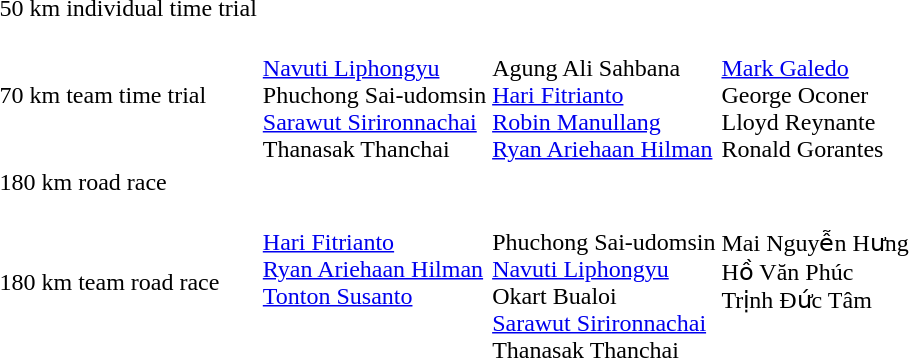<table>
<tr>
<td>50 km individual time trial</td>
<td></td>
<td></td>
<td></td>
</tr>
<tr>
<td>70 km team time trial</td>
<td nowrap=true><br><a href='#'>Navuti Liphongyu</a><br>Phuchong Sai-udomsin<br><a href='#'>Sarawut Sirironnachai</a><br>Thanasak Thanchai</td>
<td><br>Agung Ali Sahbana<br><a href='#'>Hari Fitrianto</a><br><a href='#'>Robin Manullang</a><br><a href='#'>Ryan Ariehaan Hilman</a></td>
<td><br><a href='#'>Mark Galedo</a><br>George Oconer<br>Lloyd Reynante<br>Ronald Gorantes</td>
</tr>
<tr>
<td>180 km road race</td>
<td></td>
<td></td>
<td nowrap=true></td>
</tr>
<tr>
<td>180 km team road race</td>
<td valign=top><br><a href='#'>Hari Fitrianto</a><br><a href='#'>Ryan Ariehaan Hilman</a><br><a href='#'>Tonton Susanto</a></td>
<td nowrap=true><br>Phuchong Sai-udomsin<br><a href='#'>Navuti Liphongyu</a><br>Okart Bualoi<br><a href='#'>Sarawut Sirironnachai</a><br>Thanasak Thanchai</td>
<td valign=top><br>Mai Nguyễn Hưng<br>Hồ Văn Phúc<br>Trịnh Đức Tâm</td>
</tr>
</table>
